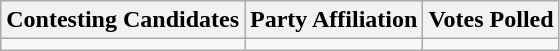<table class="wikitable sortable">
<tr>
<th>Contesting Candidates</th>
<th>Party Affiliation</th>
<th>Votes Polled</th>
</tr>
<tr>
<td></td>
<td></td>
<td></td>
</tr>
</table>
